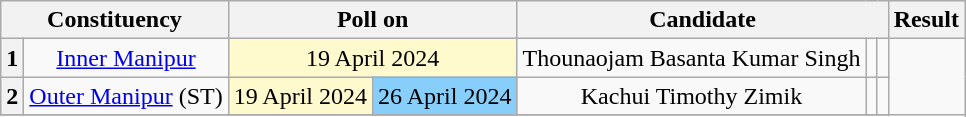<table class="wikitable" style="text-align:center;">
<tr>
<th colspan="2">Constituency</th>
<th Colspan=2>Poll on</th>
<th colspan="3">Candidate</th>
<th>Result</th>
</tr>
<tr>
<th>1</th>
<td><a href='#'>Inner Manipur</a></td>
<td Colspan=2 bgcolor=#FFFACD>19 April 2024</td>
<td>Thounaojam Basanta Kumar Singh</td>
<td></td>
<td></td>
</tr>
<tr>
<th>2</th>
<td><a href='#'>Outer Manipur</a> (ST)</td>
<td bgcolor=#FFFACD>19 April 2024</td>
<td bgcolor=#87CEFA>26 April 2024</td>
<td>Kachui Timothy Zimik</td>
<td></td>
<td></td>
</tr>
<tr>
</tr>
</table>
